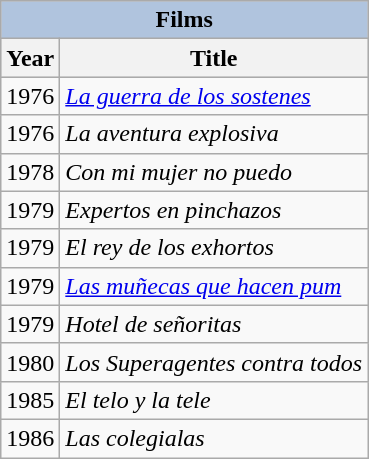<table class="wikitable">
<tr style="background:#ccc; text-align:center;">
<th colspan="4" style="background: LightSteelBlue;">Films</th>
</tr>
<tr style="background:#ccc; text-align:center;">
<th>Year</th>
<th>Title</th>
</tr>
<tr>
<td>1976</td>
<td><em><a href='#'>La guerra de los sostenes</a></em></td>
</tr>
<tr>
<td>1976</td>
<td><em>La aventura explosiva</em></td>
</tr>
<tr>
<td>1978</td>
<td><em>Con mi mujer no puedo</em></td>
</tr>
<tr>
<td>1979</td>
<td><em>Expertos en pinchazos</em></td>
</tr>
<tr>
<td>1979</td>
<td><em>El rey de los exhortos</em></td>
</tr>
<tr>
<td>1979</td>
<td><em><a href='#'>Las muñecas que hacen pum</a></em></td>
</tr>
<tr>
<td>1979</td>
<td><em>Hotel de señoritas</em></td>
</tr>
<tr>
<td>1980</td>
<td><em>Los Superagentes contra todos</em></td>
</tr>
<tr>
<td>1985</td>
<td><em>El telo y la tele</em></td>
</tr>
<tr>
<td>1986</td>
<td><em>Las colegialas</em></td>
</tr>
</table>
